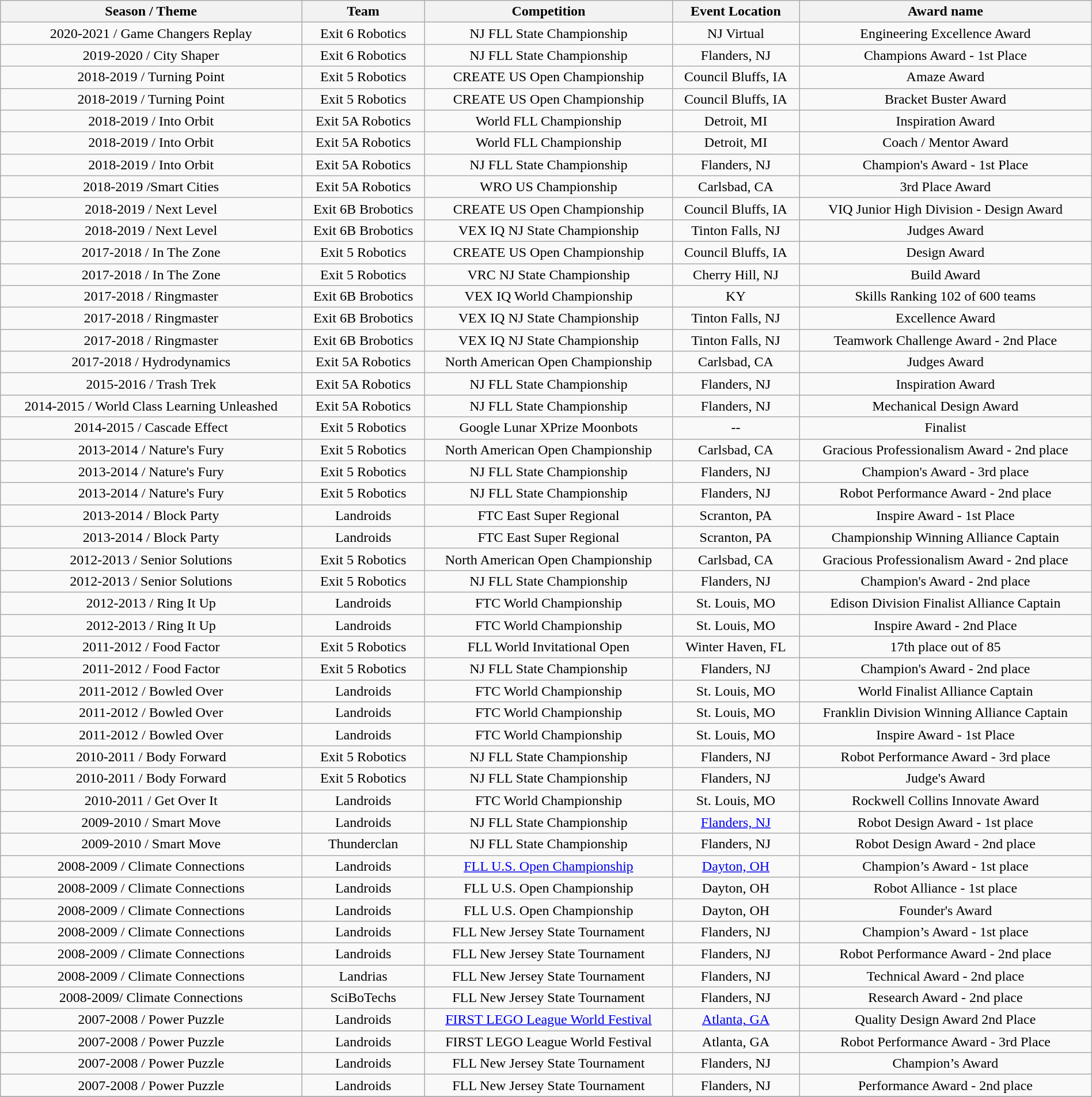<table class="wikitable" width="100%">
<tr>
<th>Season / Theme</th>
<th>Team</th>
<th>Competition</th>
<th>Event Location</th>
<th>Award name</th>
</tr>
<tr>
<td align="center">2020-2021 / Game Changers Replay</td>
<td align="center">Exit 6 Robotics</td>
<td align="center">NJ FLL State Championship</td>
<td align="center">NJ Virtual</td>
<td align="center">Engineering Excellence Award</td>
</tr>
<tr>
<td align="center">2019-2020 / City Shaper</td>
<td align="center">Exit 6 Robotics</td>
<td align="center">NJ FLL State Championship</td>
<td align="center">Flanders, NJ</td>
<td align="center">Champions Award - 1st Place</td>
</tr>
<tr>
<td align="center">2018-2019 / Turning Point</td>
<td align="center">Exit 5 Robotics</td>
<td align="center">CREATE US Open Championship</td>
<td align="center">Council Bluffs, IA</td>
<td align="center">Amaze Award</td>
</tr>
<tr>
<td align="center">2018-2019 / Turning Point</td>
<td align="center">Exit 5 Robotics</td>
<td align="center">CREATE US Open Championship</td>
<td align="center">Council Bluffs, IA</td>
<td align="center">Bracket Buster Award</td>
</tr>
<tr>
<td align="center">2018-2019 / Into Orbit</td>
<td align="center">Exit 5A Robotics</td>
<td align="center">World FLL Championship</td>
<td align="center">Detroit, MI</td>
<td align="center">Inspiration Award</td>
</tr>
<tr>
<td align="center">2018-2019 / Into Orbit</td>
<td align="center">Exit 5A Robotics</td>
<td align="center">World FLL Championship</td>
<td align="center">Detroit, MI</td>
<td align="center">Coach / Mentor Award</td>
</tr>
<tr>
<td align="center">2018-2019 / Into Orbit</td>
<td align="center">Exit 5A Robotics</td>
<td align="center">NJ FLL State Championship</td>
<td align="center">Flanders, NJ</td>
<td align="center">Champion's Award - 1st Place</td>
</tr>
<tr>
<td align="center">2018-2019 /Smart Cities</td>
<td align="center">Exit 5A Robotics</td>
<td align="center">WRO US Championship</td>
<td align="center">Carlsbad, CA</td>
<td align="center">3rd Place Award</td>
</tr>
<tr>
<td align="center">2018-2019 / Next Level</td>
<td align="center">Exit 6B Brobotics</td>
<td align="center">CREATE US Open Championship</td>
<td align="center">Council Bluffs, IA</td>
<td align="center">VIQ Junior High Division - Design Award<br></td>
</tr>
<tr>
<td align="center">2018-2019 / Next Level</td>
<td align="center">Exit 6B Brobotics</td>
<td align="center">VEX IQ NJ State Championship</td>
<td align="center">Tinton Falls, NJ</td>
<td align="center">Judges Award</td>
</tr>
<tr>
<td align="center">2017-2018 / In The Zone</td>
<td align="center">Exit 5 Robotics</td>
<td align="center">CREATE US Open Championship</td>
<td align="center">Council Bluffs, IA</td>
<td align="center">Design Award</td>
</tr>
<tr>
<td align="center">2017-2018 / In The Zone</td>
<td align="center">Exit 5 Robotics</td>
<td align="center">VRC NJ State Championship</td>
<td align="center">Cherry Hill, NJ</td>
<td align="center">Build Award</td>
</tr>
<tr>
<td align="center">2017-2018 / Ringmaster</td>
<td align="center">Exit 6B Brobotics</td>
<td align="center">VEX IQ World Championship</td>
<td align="center">KY</td>
<td align="center">Skills Ranking 102 of 600 teams</td>
</tr>
<tr>
<td align="center">2017-2018 / Ringmaster</td>
<td align="center">Exit 6B Brobotics</td>
<td align="center">VEX IQ NJ State Championship</td>
<td align="center">Tinton Falls, NJ</td>
<td align="center">Excellence Award</td>
</tr>
<tr>
<td align="center">2017-2018 / Ringmaster</td>
<td align="center">Exit 6B Brobotics</td>
<td align="center">VEX IQ NJ State Championship</td>
<td align="center">Tinton Falls, NJ</td>
<td align="center">Teamwork Challenge Award - 2nd Place</td>
</tr>
<tr>
<td align="center">2017-2018 / Hydrodynamics</td>
<td align="center">Exit 5A Robotics</td>
<td align="center">North American Open Championship</td>
<td align="center">Carlsbad, CA</td>
<td align="center">Judges Award</td>
</tr>
<tr>
<td align="center">2015-2016 / Trash Trek</td>
<td align="center">Exit 5A Robotics</td>
<td align="center">NJ FLL State Championship</td>
<td align="center">Flanders, NJ</td>
<td align="center">Inspiration Award</td>
</tr>
<tr>
<td align="center">2014-2015 / World Class Learning Unleashed</td>
<td align="center">Exit 5A Robotics</td>
<td align="center">NJ FLL State Championship</td>
<td align="center">Flanders, NJ</td>
<td align="center">Mechanical Design Award</td>
</tr>
<tr>
<td align="center">2014-2015 / Cascade Effect</td>
<td align="center">Exit 5 Robotics</td>
<td align="center">Google Lunar XPrize Moonbots</td>
<td align="center">--</td>
<td align="center">Finalist</td>
</tr>
<tr>
<td align="center">2013-2014 / Nature's Fury</td>
<td align="center">Exit 5 Robotics</td>
<td align="center">North American Open Championship</td>
<td align="center">Carlsbad, CA</td>
<td align="center">Gracious Professionalism Award - 2nd place</td>
</tr>
<tr>
<td align="center">2013-2014 / Nature's Fury</td>
<td align="center">Exit 5 Robotics</td>
<td align="center">NJ FLL State Championship</td>
<td align="center">Flanders, NJ</td>
<td align="center">Champion's Award - 3rd place</td>
</tr>
<tr>
<td align="center">2013-2014 / Nature's Fury</td>
<td align="center">Exit 5 Robotics</td>
<td align="center">NJ FLL State Championship</td>
<td align="center">Flanders, NJ</td>
<td align="center">Robot Performance Award - 2nd place</td>
</tr>
<tr>
<td align="center">2013-2014 / Block Party</td>
<td align="center">Landroids</td>
<td align="center">FTC East Super Regional</td>
<td align="center">Scranton, PA</td>
<td align="center">Inspire Award - 1st Place</td>
</tr>
<tr>
<td align="center">2013-2014 / Block Party</td>
<td align="center">Landroids</td>
<td align="center">FTC East Super Regional</td>
<td align="center">Scranton, PA</td>
<td align="center">Championship Winning Alliance Captain</td>
</tr>
<tr>
<td align="center">2012-2013 / Senior Solutions</td>
<td align="center">Exit 5 Robotics</td>
<td align="center">North American Open Championship</td>
<td align="center">Carlsbad, CA</td>
<td align="center">Gracious Professionalism Award - 2nd place</td>
</tr>
<tr>
<td align="center">2012-2013 / Senior Solutions</td>
<td align="center">Exit 5 Robotics</td>
<td align="center">NJ FLL State Championship</td>
<td align="center">Flanders, NJ</td>
<td align="center">Champion's Award - 2nd place</td>
</tr>
<tr>
<td align="center">2012-2013 / Ring It Up</td>
<td align="center">Landroids</td>
<td align="center">FTC World Championship</td>
<td align="center">St. Louis, MO</td>
<td align="center">Edison Division Finalist Alliance Captain</td>
</tr>
<tr>
<td align="center">2012-2013 / Ring It Up</td>
<td align="center">Landroids</td>
<td align="center">FTC World Championship</td>
<td align="center">St. Louis, MO</td>
<td align="center">Inspire Award - 2nd Place</td>
</tr>
<tr>
<td align="center">2011-2012 / Food Factor</td>
<td align="center">Exit 5 Robotics</td>
<td align="center">FLL World Invitational Open</td>
<td align="center">Winter Haven, FL</td>
<td align="center">17th place out of 85</td>
</tr>
<tr>
<td align="center">2011-2012 / Food Factor</td>
<td align="center">Exit 5 Robotics</td>
<td align="center">NJ FLL State Championship</td>
<td align="center">Flanders, NJ</td>
<td align="center">Champion's Award - 2nd place</td>
</tr>
<tr>
<td align="center">2011-2012 / Bowled Over</td>
<td align="center">Landroids</td>
<td align="center">FTC World Championship</td>
<td align="center">St. Louis, MO</td>
<td align="center">World Finalist Alliance Captain</td>
</tr>
<tr>
<td align="center">2011-2012 / Bowled Over</td>
<td align="center">Landroids</td>
<td align="center">FTC World Championship</td>
<td align="center">St. Louis, MO</td>
<td align="center">Franklin Division Winning Alliance Captain</td>
</tr>
<tr>
<td align="center">2011-2012 / Bowled Over</td>
<td align="center">Landroids</td>
<td align="center">FTC World Championship</td>
<td align="center">St. Louis, MO</td>
<td align="center">Inspire Award - 1st Place</td>
</tr>
<tr>
<td align="center">2010-2011 / Body Forward</td>
<td align="center">Exit 5 Robotics</td>
<td align="center">NJ FLL State Championship</td>
<td align="center">Flanders, NJ</td>
<td align="center">Robot Performance Award - 3rd place</td>
</tr>
<tr>
<td align="center">2010-2011 / Body Forward</td>
<td align="center">Exit 5 Robotics</td>
<td align="center">NJ FLL State Championship</td>
<td align="center">Flanders, NJ</td>
<td align="center">Judge's Award</td>
</tr>
<tr>
<td align="center">2010-2011 / Get Over It</td>
<td align="center">Landroids</td>
<td align="center">FTC World Championship</td>
<td align="center">St. Louis, MO</td>
<td align="center">Rockwell Collins Innovate Award</td>
</tr>
<tr>
<td align="center">2009-2010 / Smart Move</td>
<td align="center">Landroids</td>
<td align="center">NJ FLL State Championship</td>
<td align="center"><a href='#'>Flanders, NJ</a></td>
<td align="center">Robot Design Award - 1st place</td>
</tr>
<tr>
<td align="center">2009-2010 / Smart Move</td>
<td align="center">Thunderclan</td>
<td align="center">NJ FLL State Championship</td>
<td align="center">Flanders, NJ</td>
<td align="center">Robot Design Award - 2nd place</td>
</tr>
<tr>
<td align="center">2008-2009 / Climate Connections</td>
<td align="center">Landroids</td>
<td align="center"><a href='#'>FLL U.S. Open Championship</a></td>
<td align="center"><a href='#'>Dayton, OH</a></td>
<td align="center">Champion’s Award - 1st place</td>
</tr>
<tr>
<td align="center">2008-2009 / Climate Connections</td>
<td align="center">Landroids</td>
<td align="center">FLL U.S. Open Championship</td>
<td align="center">Dayton, OH</td>
<td align="center">Robot Alliance - 1st place</td>
</tr>
<tr>
<td align="center">2008-2009 / Climate Connections</td>
<td align="center">Landroids</td>
<td align="center">FLL U.S. Open Championship</td>
<td align="center">Dayton, OH</td>
<td align="center">Founder's Award</td>
</tr>
<tr>
<td align="center">2008-2009 / Climate Connections</td>
<td align="center">Landroids</td>
<td align="center">FLL New Jersey State Tournament</td>
<td align="center">Flanders, NJ</td>
<td align="center">Champion’s Award - 1st place</td>
</tr>
<tr>
<td align="center">2008-2009 / Climate Connections</td>
<td align="center">Landroids</td>
<td align="center">FLL New Jersey State Tournament</td>
<td align="center">Flanders, NJ</td>
<td align="center">Robot Performance Award - 2nd place</td>
</tr>
<tr>
<td align="center">2008-2009 / Climate Connections</td>
<td align="center">Landrias</td>
<td align="center">FLL New Jersey State Tournament</td>
<td align="center">Flanders, NJ</td>
<td align="center">Technical Award - 2nd place</td>
</tr>
<tr>
<td align="center">2008-2009/  Climate Connections</td>
<td align="center">SciBoTechs</td>
<td align="center">FLL New Jersey State Tournament</td>
<td align="center">Flanders, NJ</td>
<td align="center">Research Award - 2nd place</td>
</tr>
<tr>
<td align="center">2007-2008 / Power Puzzle</td>
<td align="center">Landroids</td>
<td align="center"><a href='#'>FIRST LEGO League World Festival</a></td>
<td align="center"><a href='#'>Atlanta, GA</a></td>
<td align="center">Quality Design Award 2nd Place</td>
</tr>
<tr>
<td align="center">2007-2008 / Power Puzzle</td>
<td align="center">Landroids</td>
<td align="center">FIRST LEGO League World Festival</td>
<td align="center">Atlanta, GA</td>
<td align="center">Robot Performance Award - 3rd Place</td>
</tr>
<tr>
<td align="center">2007-2008 / Power Puzzle</td>
<td align="center">Landroids</td>
<td align="center">FLL New Jersey State Tournament</td>
<td align="center">Flanders, NJ</td>
<td align="center">Champion’s Award</td>
</tr>
<tr>
<td align="center">2007-2008 / Power Puzzle</td>
<td align="center">Landroids</td>
<td align="center">FLL New Jersey State Tournament</td>
<td align="center">Flanders, NJ</td>
<td align="center">Performance Award - 2nd place</td>
</tr>
<tr>
</tr>
</table>
